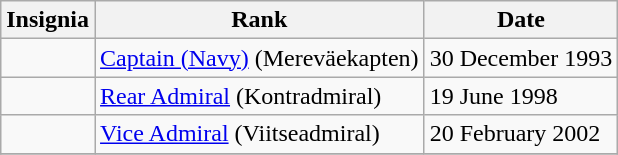<table class="wikitable">
<tr>
<th>Insignia</th>
<th>Rank</th>
<th>Date</th>
</tr>
<tr>
<td></td>
<td><a href='#'>Captain (Navy)</a> (Mereväekapten)</td>
<td>30 December 1993</td>
</tr>
<tr>
<td></td>
<td><a href='#'>Rear Admiral</a> (Kontradmiral)</td>
<td>19 June 1998</td>
</tr>
<tr>
<td></td>
<td><a href='#'>Vice Admiral</a> (Viitseadmiral) </td>
<td>20 February 2002</td>
</tr>
<tr>
</tr>
</table>
